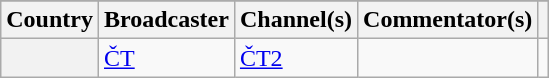<table class="wikitable plainrowheaders sticky-header">
<tr>
</tr>
<tr>
<th scope="col">Country</th>
<th scope="col">Broadcaster</th>
<th scope="col">Channel(s)</th>
<th scope="col">Commentator(s)</th>
<th scope="col"></th>
</tr>
<tr>
<th scope="row"></th>
<td><a href='#'>ČT</a></td>
<td><a href='#'>ČT2</a></td>
<td></td>
<td style="text-align:center"></td>
</tr>
</table>
